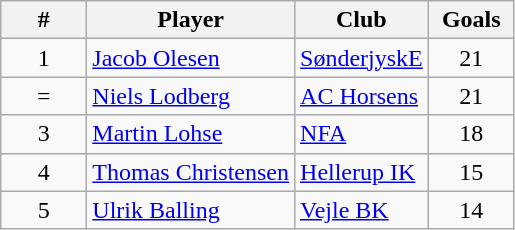<table class="wikitable" style="text-align:center;">
<tr s>
<th width="50px">#</th>
<th>Player</th>
<th>Club</th>
<th width="50px">Goals</th>
</tr>
<tr>
<td>1</td>
<td align="left"><a href='#'>Jacob Olesen</a></td>
<td align="left"><a href='#'>SønderjyskE</a></td>
<td>21</td>
</tr>
<tr>
<td>=</td>
<td align="left"><a href='#'>Niels Lodberg</a></td>
<td align="left"><a href='#'>AC Horsens</a></td>
<td>21</td>
</tr>
<tr>
<td>3</td>
<td align="left"><a href='#'>Martin Lohse</a></td>
<td align="left"><a href='#'>NFA</a></td>
<td>18</td>
</tr>
<tr>
<td>4</td>
<td align="left"><a href='#'>Thomas Christensen</a></td>
<td align="left"><a href='#'>Hellerup IK</a></td>
<td>15</td>
</tr>
<tr>
<td>5</td>
<td align="left"><a href='#'>Ulrik Balling</a></td>
<td align="left"><a href='#'>Vejle BK</a></td>
<td>14</td>
</tr>
</table>
